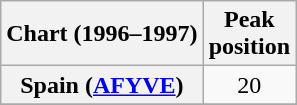<table class="wikitable plainrowheaders" style="text-align:center">
<tr>
<th scope="col">Chart (1996–1997)</th>
<th scope="col">Peak<br>position</th>
</tr>
<tr>
<th scope="row">Spain (<a href='#'>AFYVE</a>)</th>
<td>20</td>
</tr>
<tr>
</tr>
</table>
